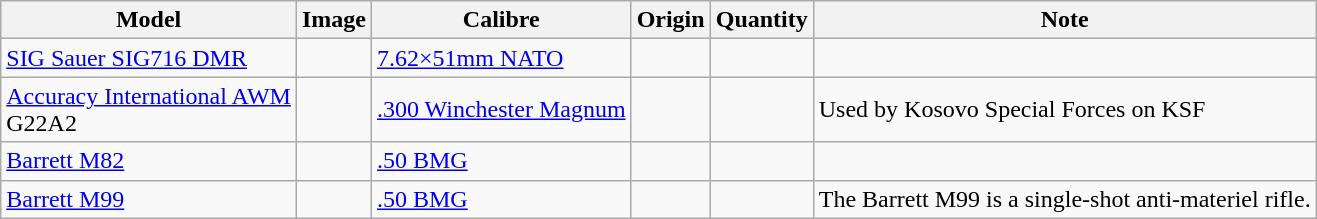<table class="wikitable">
<tr>
<th>Model</th>
<th>Image</th>
<th>Calibre</th>
<th>Origin</th>
<th>Quantity</th>
<th>Note</th>
</tr>
<tr>
<td><a href='#'>SIG Sauer SIG716 DMR</a></td>
<td></td>
<td><a href='#'>7.62×51mm NATO</a></td>
<td></td>
<td></td>
<td></td>
</tr>
<tr>
<td><a href='#'>Accuracy International AWM</a><br>G22A2</td>
<td></td>
<td><a href='#'>.300 Winchester Magnum</a></td>
<td></td>
<td></td>
<td>Used by Kosovo Special Forces on KSF </td>
</tr>
<tr>
<td><a href='#'>Barrett M82</a></td>
<td></td>
<td><a href='#'>.50 BMG</a></td>
<td></td>
<td></td>
<td></td>
</tr>
<tr>
<td><a href='#'>Barrett M99</a></td>
<td></td>
<td><a href='#'>.50 BMG</a></td>
<td></td>
<td></td>
<td>The Barrett M99 is a single-shot anti-materiel rifle.</td>
</tr>
</table>
